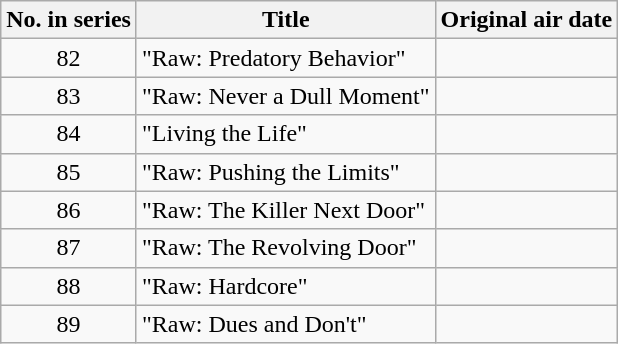<table class="wikitable plainrowheaders" style="text-align:center">
<tr>
<th scope="col">No. in series</th>
<th scope="col">Title</th>
<th scope="col">Original air date</th>
</tr>
<tr>
<td scope="row">82</td>
<td style="text-align:left">"Raw: Predatory Behavior"</td>
<td></td>
</tr>
<tr>
<td scope="row">83</td>
<td style="text-align:left">"Raw: Never a Dull Moment"</td>
<td></td>
</tr>
<tr>
<td scope="row">84</td>
<td style="text-align:left">"Living the Life"</td>
<td></td>
</tr>
<tr>
<td scope="row">85</td>
<td style="text-align:left">"Raw: Pushing the Limits"</td>
<td></td>
</tr>
<tr>
<td scope="row">86</td>
<td style="text-align:left">"Raw: The Killer Next Door"</td>
<td></td>
</tr>
<tr>
<td scope="row">87</td>
<td style="text-align:left">"Raw: The Revolving Door"</td>
<td></td>
</tr>
<tr>
<td scope="row">88</td>
<td style="text-align:left">"Raw: Hardcore"</td>
<td></td>
</tr>
<tr>
<td scope="row">89</td>
<td style="text-align:left">"Raw: Dues and Don't"</td>
<td></td>
</tr>
</table>
